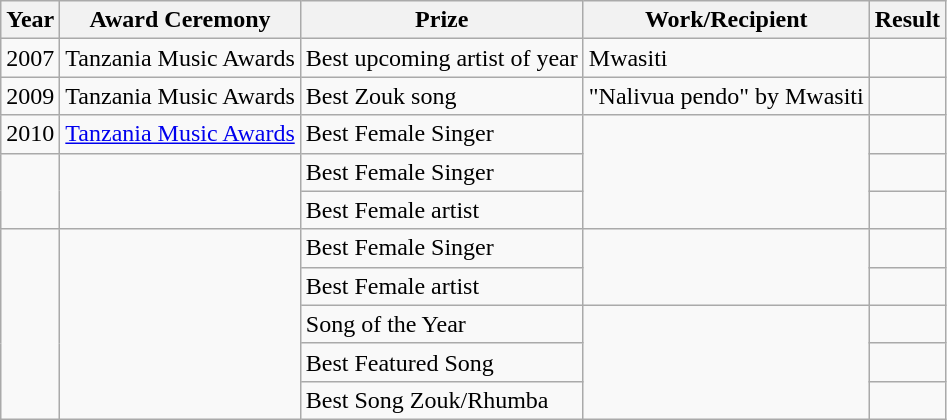<table class="wikitable">
<tr>
<th>Year</th>
<th>Award Ceremony</th>
<th>Prize</th>
<th>Work/Recipient</th>
<th>Result</th>
</tr>
<tr>
<td>2007</td>
<td>Tanzania Music Awards</td>
<td>Best upcoming artist of year</td>
<td>Mwasiti</td>
<td></td>
</tr>
<tr>
<td>2009</td>
<td>Tanzania Music Awards</td>
<td>Best Zouk song</td>
<td>"Nalivua pendo" by Mwasiti</td>
<td></td>
</tr>
<tr>
<td>2010</td>
<td><a href='#'>Tanzania Music Awards</a></td>
<td>Best Female Singer</td>
<td rowspan="3"></td>
<td></td>
</tr>
<tr>
<td rowspan="2"></td>
<td rowspan="2"></td>
<td>Best Female Singer</td>
<td></td>
</tr>
<tr>
<td>Best Female artist</td>
<td></td>
</tr>
<tr>
<td rowspan="5"></td>
<td rowspan="5"></td>
<td>Best Female Singer</td>
<td rowspan="2"></td>
<td></td>
</tr>
<tr>
<td>Best Female artist</td>
<td></td>
</tr>
<tr>
<td>Song of the Year</td>
<td rowspan="3"></td>
<td></td>
</tr>
<tr>
<td>Best Featured Song</td>
<td></td>
</tr>
<tr>
<td>Best Song Zouk/Rhumba</td>
<td></td>
</tr>
</table>
